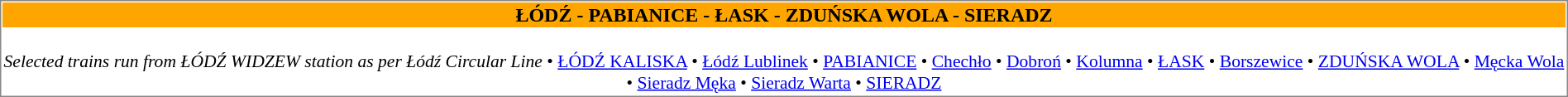<table align=left cellspacing=1 style="border:1px solid #888888;">
<tr>
<td align=center style="background:Orange;"><span> <strong>ŁÓDŹ - PABIANICE - ŁASK - ZDUŃSKA WOLA - SIERADZ</strong></span></td>
</tr>
<tr>
<td align="center" style="font-size: 90%;" colspan="2"><br><em>Selected trains run from ŁÓDŹ WIDZEW station as per Łódź Circular Line</em> • <a href='#'>ŁÓDŹ KALISKA</a>  • <a href='#'>Łódź Lublinek</a> • <a href='#'>PABIANICE</a> • <a href='#'>Chechło</a> • <a href='#'>Dobroń</a> • <a href='#'>Kolumna</a> • <a href='#'>ŁASK</a> • <a href='#'>Borszewice</a> • <a href='#'>ZDUŃSKA WOLA</a> • <a href='#'>Męcka Wola</a> • <a href='#'>Sieradz Męka</a> • <a href='#'>Sieradz Warta</a> • <a href='#'>SIERADZ</a></td>
</tr>
</table>
